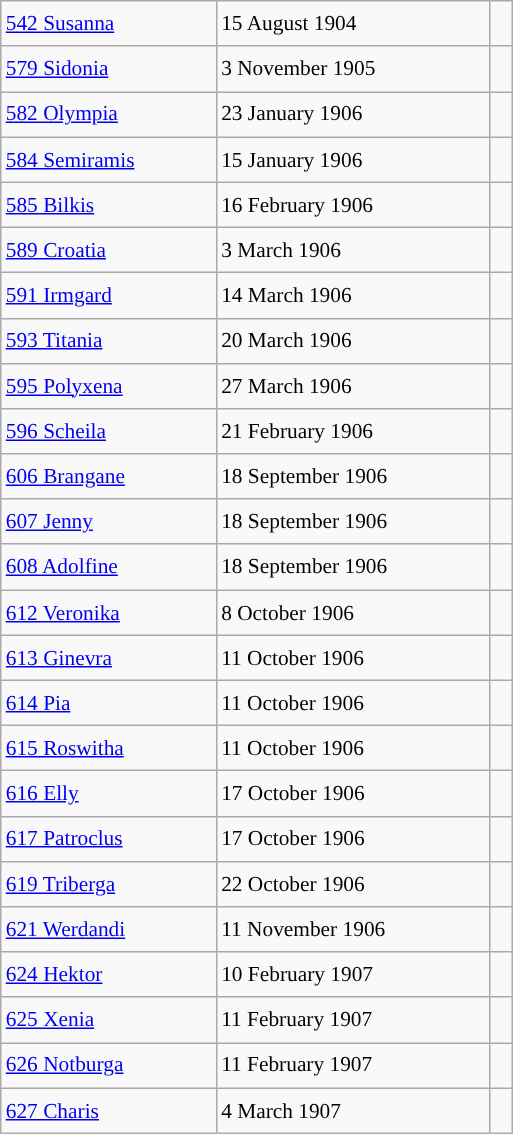<table class="wikitable" style="font-size: 89%; float: left; width: 24em; margin-right: 1em; line-height: 1.65em !important; height: 675px;">
<tr>
<td><a href='#'>542 Susanna</a></td>
<td>15 August 1904</td>
<td> </td>
</tr>
<tr>
<td><a href='#'>579 Sidonia</a></td>
<td>3 November 1905</td>
<td></td>
</tr>
<tr>
<td><a href='#'>582 Olympia</a></td>
<td>23 January 1906</td>
<td></td>
</tr>
<tr>
<td><a href='#'>584 Semiramis</a></td>
<td>15 January 1906</td>
<td></td>
</tr>
<tr>
<td><a href='#'>585 Bilkis</a></td>
<td>16 February 1906</td>
<td></td>
</tr>
<tr>
<td><a href='#'>589 Croatia</a></td>
<td>3 March 1906</td>
<td></td>
</tr>
<tr>
<td><a href='#'>591 Irmgard</a></td>
<td>14 March 1906</td>
<td></td>
</tr>
<tr>
<td><a href='#'>593 Titania</a></td>
<td>20 March 1906</td>
<td></td>
</tr>
<tr>
<td><a href='#'>595 Polyxena</a></td>
<td>27 March 1906</td>
<td></td>
</tr>
<tr>
<td><a href='#'>596 Scheila</a></td>
<td>21 February 1906</td>
<td></td>
</tr>
<tr>
<td><a href='#'>606 Brangane</a></td>
<td>18 September 1906</td>
<td></td>
</tr>
<tr>
<td><a href='#'>607 Jenny</a></td>
<td>18 September 1906</td>
<td></td>
</tr>
<tr>
<td><a href='#'>608 Adolfine</a></td>
<td>18 September 1906</td>
<td></td>
</tr>
<tr>
<td><a href='#'>612 Veronika</a></td>
<td>8 October 1906</td>
<td></td>
</tr>
<tr>
<td><a href='#'>613 Ginevra</a></td>
<td>11 October 1906</td>
<td></td>
</tr>
<tr>
<td><a href='#'>614 Pia</a></td>
<td>11 October 1906</td>
<td></td>
</tr>
<tr>
<td><a href='#'>615 Roswitha</a></td>
<td>11 October 1906</td>
<td></td>
</tr>
<tr>
<td><a href='#'>616 Elly</a></td>
<td>17 October 1906</td>
<td></td>
</tr>
<tr>
<td><a href='#'>617 Patroclus</a></td>
<td>17 October 1906</td>
<td></td>
</tr>
<tr>
<td><a href='#'>619 Triberga</a></td>
<td>22 October 1906</td>
<td></td>
</tr>
<tr>
<td><a href='#'>621 Werdandi</a></td>
<td>11 November 1906</td>
<td></td>
</tr>
<tr>
<td><a href='#'>624 Hektor</a></td>
<td>10 February 1907</td>
<td></td>
</tr>
<tr>
<td><a href='#'>625 Xenia</a></td>
<td>11 February 1907</td>
<td></td>
</tr>
<tr>
<td><a href='#'>626 Notburga</a></td>
<td>11 February 1907</td>
<td></td>
</tr>
<tr>
<td><a href='#'>627 Charis</a></td>
<td>4 March 1907</td>
<td></td>
</tr>
</table>
